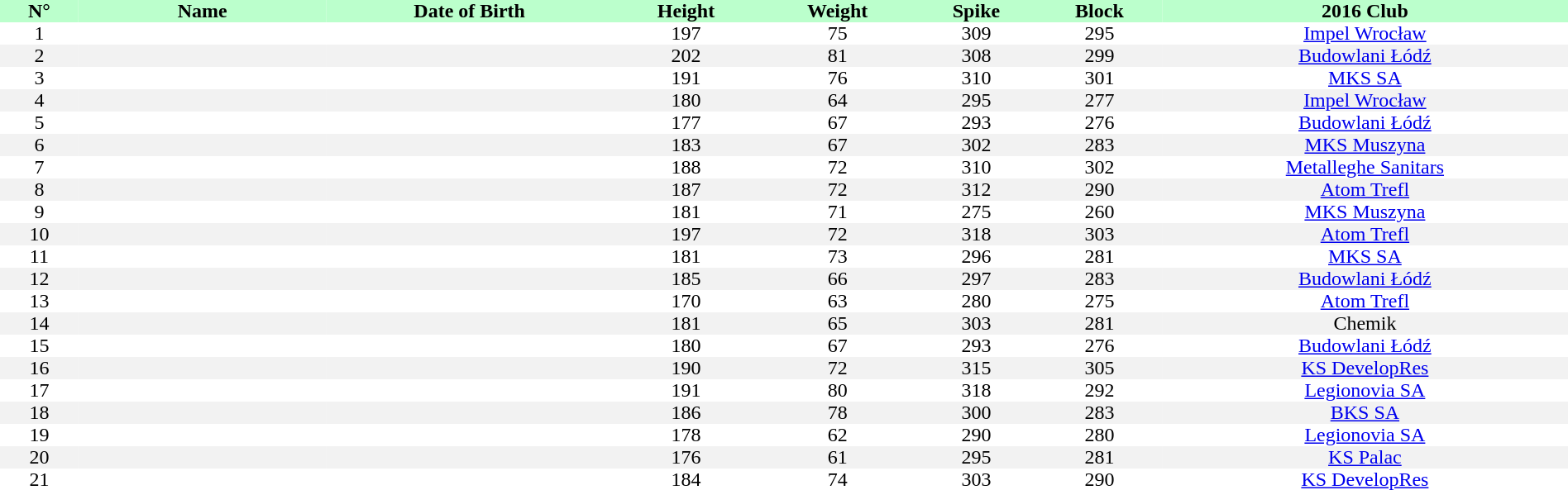<table style="text-align:center; border:none;" cellpadding=0 cellspacing=0 width=100%>
<tr style="background: #bbffcc;">
<th width="5%">N°</th>
<th width=200px>Name</th>
<th>Date of Birth</th>
<th>Height</th>
<th>Weight</th>
<th>Spike</th>
<th>Block</th>
<th>2016 Club</th>
</tr>
<tr>
<td>1</td>
<td></td>
<td></td>
<td>197</td>
<td>75</td>
<td>309</td>
<td>295</td>
<td><a href='#'>Impel Wrocław</a></td>
</tr>
<tr bgcolor="#f2f2f2">
<td>2</td>
<td></td>
<td></td>
<td>202</td>
<td>81</td>
<td>308</td>
<td>299</td>
<td><a href='#'>Budowlani Łódź</a></td>
</tr>
<tr>
<td>3</td>
<td></td>
<td></td>
<td>191</td>
<td>76</td>
<td>310</td>
<td>301</td>
<td><a href='#'>MKS SA</a></td>
</tr>
<tr bgcolor="#f2f2f2">
<td>4</td>
<td></td>
<td></td>
<td>180</td>
<td>64</td>
<td>295</td>
<td>277</td>
<td><a href='#'>Impel Wrocław</a></td>
</tr>
<tr>
<td>5</td>
<td></td>
<td></td>
<td>177</td>
<td>67</td>
<td>293</td>
<td>276</td>
<td><a href='#'>Budowlani Łódź</a></td>
</tr>
<tr bgcolor="#f2f2f2">
<td>6</td>
<td></td>
<td></td>
<td>183</td>
<td>67</td>
<td>302</td>
<td>283</td>
<td><a href='#'>MKS Muszyna</a></td>
</tr>
<tr>
<td>7</td>
<td></td>
<td></td>
<td>188</td>
<td>72</td>
<td>310</td>
<td>302</td>
<td><a href='#'>Metalleghe Sanitars</a></td>
</tr>
<tr bgcolor="#f2f2f2">
<td>8</td>
<td></td>
<td></td>
<td>187</td>
<td>72</td>
<td>312</td>
<td>290</td>
<td><a href='#'>Atom Trefl</a></td>
</tr>
<tr>
<td>9</td>
<td></td>
<td></td>
<td>181</td>
<td>71</td>
<td>275</td>
<td>260</td>
<td><a href='#'>MKS Muszyna</a></td>
</tr>
<tr bgcolor="#f2f2f2">
<td>10</td>
<td></td>
<td></td>
<td>197</td>
<td>72</td>
<td>318</td>
<td>303</td>
<td><a href='#'>Atom Trefl</a></td>
</tr>
<tr>
<td>11</td>
<td></td>
<td></td>
<td>181</td>
<td>73</td>
<td>296</td>
<td>281</td>
<td><a href='#'>MKS SA</a></td>
</tr>
<tr bgcolor="#f2f2f2">
<td>12</td>
<td></td>
<td></td>
<td>185</td>
<td>66</td>
<td>297</td>
<td>283</td>
<td><a href='#'>Budowlani Łódź</a></td>
</tr>
<tr>
<td>13</td>
<td></td>
<td></td>
<td>170</td>
<td>63</td>
<td>280</td>
<td>275</td>
<td><a href='#'>Atom Trefl</a></td>
</tr>
<tr bgcolor="#f2f2f2">
<td>14</td>
<td></td>
<td></td>
<td>181</td>
<td>65</td>
<td>303</td>
<td>281</td>
<td>Chemik</td>
</tr>
<tr>
<td>15</td>
<td></td>
<td></td>
<td>180</td>
<td>67</td>
<td>293</td>
<td>276</td>
<td><a href='#'>Budowlani Łódź</a></td>
</tr>
<tr bgcolor="#f2f2f2">
<td>16</td>
<td></td>
<td></td>
<td>190</td>
<td>72</td>
<td>315</td>
<td>305</td>
<td><a href='#'>KS DevelopRes</a></td>
</tr>
<tr>
<td>17</td>
<td></td>
<td></td>
<td>191</td>
<td>80</td>
<td>318</td>
<td>292</td>
<td><a href='#'>Legionovia SA</a></td>
</tr>
<tr bgcolor="#f2f2f2">
<td>18</td>
<td></td>
<td></td>
<td>186</td>
<td>78</td>
<td>300</td>
<td>283</td>
<td><a href='#'>BKS SA</a></td>
</tr>
<tr>
<td>19</td>
<td></td>
<td></td>
<td>178</td>
<td>62</td>
<td>290</td>
<td>280</td>
<td><a href='#'>Legionovia SA</a></td>
</tr>
<tr bgcolor="#f2f2f2">
<td>20</td>
<td></td>
<td></td>
<td>176</td>
<td>61</td>
<td>295</td>
<td>281</td>
<td><a href='#'>KS Palac</a></td>
</tr>
<tr>
<td>21</td>
<td></td>
<td></td>
<td>184</td>
<td>74</td>
<td>303</td>
<td>290</td>
<td><a href='#'>KS DevelopRes</a></td>
</tr>
</table>
